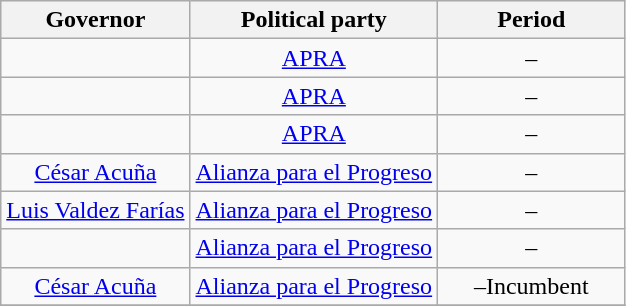<table class=wikitable>
<tr style="text-align:center; background:#e6e9ff;">
<th>Governor</th>
<th>Political party</th>
<th width=30%>Period<br></th>
</tr>
<tr>
<td align="center"></td>
<td align="center"><a href='#'>APRA</a></td>
<td align="center">–<br></td>
</tr>
<tr>
<td align="center"></td>
<td align="center"><a href='#'>APRA</a></td>
<td align="center">–<br></td>
</tr>
<tr>
<td align="center"></td>
<td align="center"><a href='#'>APRA</a></td>
<td align="center">–<br></td>
</tr>
<tr>
<td align="center"><a href='#'>César Acuña</a></td>
<td align="center"><a href='#'>Alianza para el Progreso</a></td>
<td align="center">–<br></td>
</tr>
<tr>
<td align="center"><a href='#'>Luis Valdez Farías</a></td>
<td align="center"><a href='#'>Alianza para el Progreso</a></td>
<td align="center">–<br></td>
</tr>
<tr>
<td align="center"></td>
<td align="center"><a href='#'>Alianza para el Progreso</a></td>
<td align="center">–<br></td>
</tr>
<tr>
<td align="center"><a href='#'>César Acuña</a></td>
<td align="center"><a href='#'>Alianza para el Progreso</a></td>
<td align="center">–Incumbent<br></td>
</tr>
<tr>
</tr>
</table>
